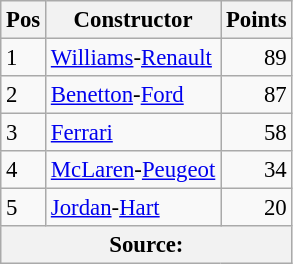<table class="wikitable" style="font-size: 95%;">
<tr>
<th>Pos</th>
<th>Constructor</th>
<th>Points</th>
</tr>
<tr>
<td>1</td>
<td> <a href='#'>Williams</a>-<a href='#'>Renault</a></td>
<td align="right">89</td>
</tr>
<tr>
<td>2</td>
<td> <a href='#'>Benetton</a>-<a href='#'>Ford</a></td>
<td align="right">87</td>
</tr>
<tr>
<td>3</td>
<td> <a href='#'>Ferrari</a></td>
<td align="right">58</td>
</tr>
<tr>
<td>4</td>
<td> <a href='#'>McLaren</a>-<a href='#'>Peugeot</a></td>
<td align="right">34</td>
</tr>
<tr>
<td>5</td>
<td> <a href='#'>Jordan</a>-<a href='#'>Hart</a></td>
<td align="right">20</td>
</tr>
<tr>
<th colspan=4>Source: </th>
</tr>
</table>
